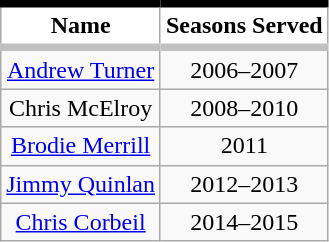<table class="wikitable" style="text-align:center;">
<tr>
<th style="background:#FFFFFF;border-top:black 5px solid;border-bottom:silver 5px solid;">Name</th>
<th style="background:#FFFFFF;border-top:black 5px solid;border-bottom:silver 5px solid;">Seasons Served</th>
</tr>
<tr>
<td><a href='#'>Andrew Turner</a></td>
<td>2006–2007</td>
</tr>
<tr>
<td>Chris McElroy</td>
<td>2008–2010</td>
</tr>
<tr>
<td><a href='#'>Brodie Merrill</a></td>
<td>2011</td>
</tr>
<tr>
<td><a href='#'>Jimmy Quinlan</a></td>
<td>2012–2013</td>
</tr>
<tr>
<td><a href='#'>Chris Corbeil</a></td>
<td>2014–2015</td>
</tr>
</table>
